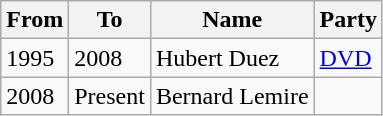<table class="wikitable">
<tr>
<th>From</th>
<th>To</th>
<th>Name</th>
<th>Party</th>
</tr>
<tr>
<td>1995</td>
<td>2008</td>
<td>Hubert Duez</td>
<td><a href='#'>DVD</a></td>
</tr>
<tr>
<td>2008</td>
<td>Present</td>
<td>Bernard Lemire</td>
<td></td>
</tr>
</table>
